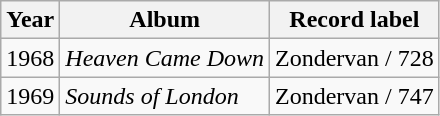<table class="wikitable sortable">
<tr>
<th>Year</th>
<th>Album</th>
<th>Record label</th>
</tr>
<tr>
<td>1968</td>
<td><em>Heaven Came Down</em></td>
<td>Zondervan / 728</td>
</tr>
<tr>
<td>1969</td>
<td><em>Sounds of London</em></td>
<td>Zondervan / 747</td>
</tr>
</table>
